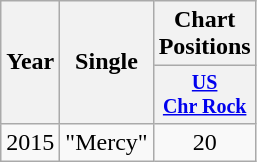<table class="wikitable" style="text-align:center;">
<tr>
<th rowspan="2">Year</th>
<th rowspan="2">Single</th>
<th colspan="1">Chart Positions</th>
</tr>
<tr style="font-size:smaller;">
<th width="45"><a href='#'>US<br>Chr Rock</a></th>
</tr>
<tr>
<td>2015</td>
<td align="left">"Mercy"</td>
<td>20</td>
</tr>
</table>
